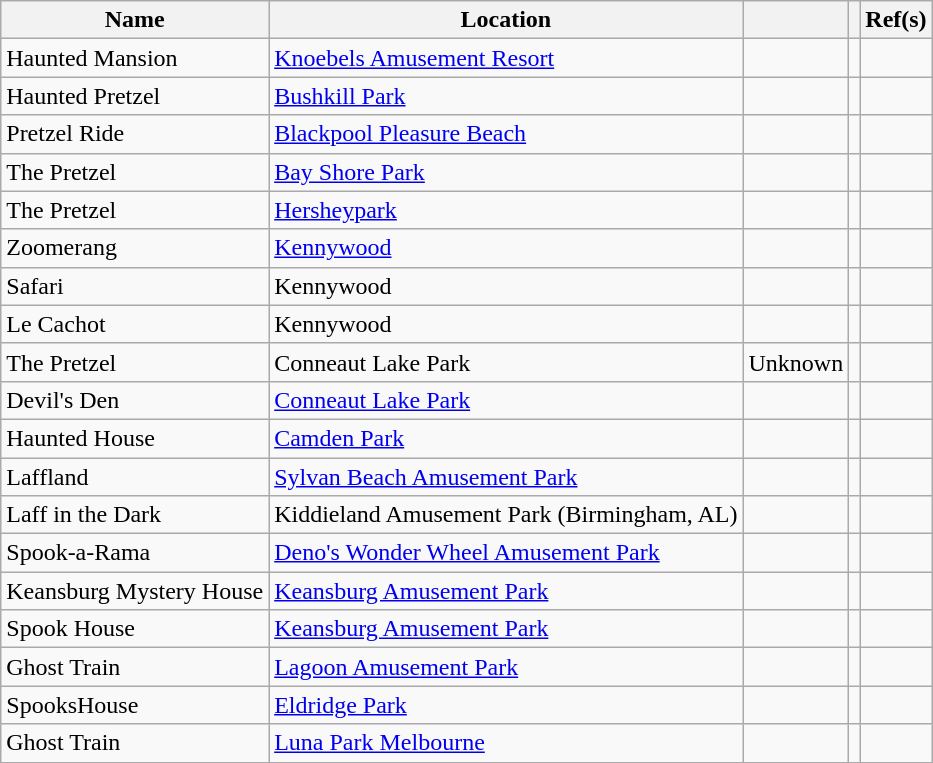<table class="wikitable sortable">
<tr>
<th>Name</th>
<th>Location</th>
<th></th>
<th></th>
<th class="unsortable">Ref(s)</th>
</tr>
<tr>
<td>Haunted Mansion</td>
<td><a href='#'>Knoebels Amusement Resort</a></td>
<td></td>
<td></td>
<td></td>
</tr>
<tr>
<td>Haunted Pretzel</td>
<td><a href='#'>Bushkill Park</a></td>
<td></td>
<td></td>
<td></td>
</tr>
<tr>
<td>Pretzel Ride</td>
<td><a href='#'>Blackpool Pleasure Beach</a></td>
<td></td>
<td></td>
<td></td>
</tr>
<tr>
<td>The Pretzel</td>
<td><a href='#'>Bay Shore Park</a></td>
<td></td>
<td></td>
<td></td>
</tr>
<tr>
<td>The Pretzel</td>
<td><a href='#'>Hersheypark</a></td>
<td></td>
<td></td>
<td></td>
</tr>
<tr>
<td>Zoomerang</td>
<td><a href='#'>Kennywood</a></td>
<td></td>
<td></td>
<td></td>
</tr>
<tr>
<td>Safari</td>
<td>Kennywood</td>
<td></td>
<td></td>
<td></td>
</tr>
<tr>
<td>Le Cachot</td>
<td>Kennywood</td>
<td></td>
<td></td>
<td></td>
</tr>
<tr>
<td>The Pretzel</td>
<td>Conneaut Lake Park</td>
<td>Unknown</td>
<td></td>
<td></td>
</tr>
<tr>
<td>Devil's Den</td>
<td><a href='#'>Conneaut Lake Park</a></td>
<td></td>
<td></td>
<td></td>
</tr>
<tr>
<td>Haunted House</td>
<td><a href='#'>Camden Park</a></td>
<td></td>
<td></td>
<td></td>
</tr>
<tr>
<td>Laffland</td>
<td><a href='#'>Sylvan Beach Amusement Park</a></td>
<td></td>
<td></td>
<td></td>
</tr>
<tr>
<td>Laff in the Dark</td>
<td>Kiddieland Amusement Park (Birmingham, AL)</td>
<td></td>
<td></td>
<td></td>
</tr>
<tr>
<td>Spook-a-Rama</td>
<td><a href='#'>Deno's Wonder Wheel Amusement Park</a></td>
<td></td>
<td></td>
<td></td>
</tr>
<tr>
<td>Keansburg Mystery House</td>
<td><a href='#'>Keansburg Amusement Park</a></td>
<td></td>
<td></td>
<td></td>
</tr>
<tr>
<td>Spook House</td>
<td><a href='#'>Keansburg Amusement Park</a></td>
<td></td>
<td></td>
<td></td>
</tr>
<tr>
<td>Ghost Train</td>
<td><a href='#'>Lagoon Amusement Park</a></td>
<td></td>
<td></td>
<td></td>
</tr>
<tr>
<td>SpooksHouse</td>
<td><a href='#'>Eldridge Park</a></td>
<td></td>
<td></td>
<td></td>
</tr>
<tr>
<td>Ghost Train</td>
<td><a href='#'>Luna Park Melbourne</a></td>
<td></td>
<td></td>
<td></td>
</tr>
</table>
